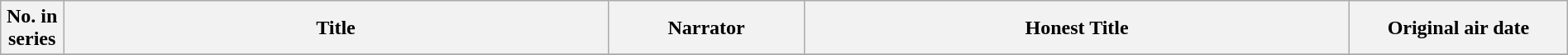<table class="wikitable plainrowheaders" style="width:100%;">
<tr>
<th style="width:1%">No. in<br>series</th>
<th style="width:25%">Title</th>
<th style="width:9%">Narrator</th>
<th style="width:25%">Honest Title</th>
<th style="width:10%">Original air date</th>
</tr>
<tr>
</tr>
</table>
